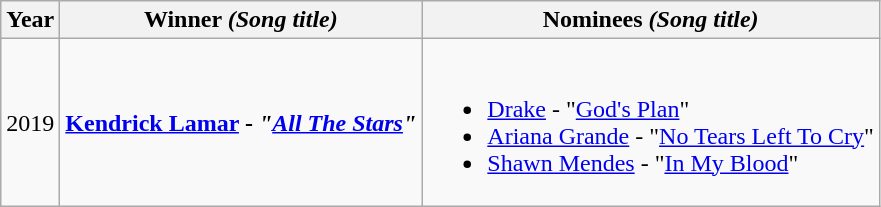<table class="wikitable sortable">
<tr>
<th>Year</th>
<th>Winner <em>(Song title)</em></th>
<th>Nominees <em>(Song title)</em></th>
</tr>
<tr>
<td align="center">2019</td>
<td align="center"> <strong><a href='#'>Kendrick Lamar</a> - <em>"<a href='#'>All The Stars</a>"<strong><em></td>
<td><br><ul><li> <a href='#'>Drake</a> - "<a href='#'>God's Plan</a>"</li><li> <a href='#'>Ariana Grande</a> - "<a href='#'>No Tears Left To Cry</a>"</li><li> <a href='#'>Shawn Mendes</a> - "<a href='#'>In My Blood</a>"</li></ul></td>
</tr>
</table>
